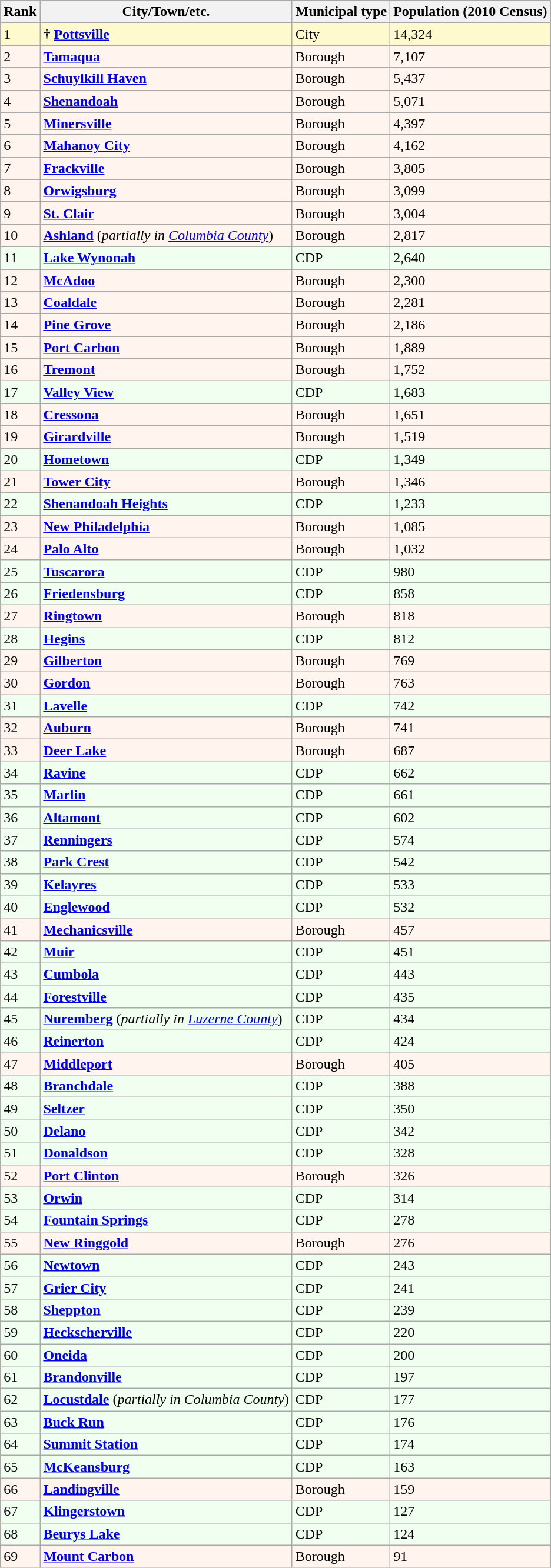<table class="wikitable sortable">
<tr>
<th>Rank</th>
<th>City/Town/etc.</th>
<th>Municipal type</th>
<th>Population (2010 Census)</th>
</tr>
<tr style="background-color:#FFFACD;">
<td>1</td>
<td><strong>†</strong> <strong><a href='#'>Pottsville</a></strong></td>
<td>City</td>
<td>14,324</td>
</tr>
<tr style="background-color:#FFF5EE;">
<td>2</td>
<td><strong><a href='#'>Tamaqua</a></strong></td>
<td>Borough</td>
<td>7,107</td>
</tr>
<tr style="background-color:#FFF5EE;">
<td>3</td>
<td><strong><a href='#'>Schuylkill Haven</a></strong></td>
<td>Borough</td>
<td>5,437</td>
</tr>
<tr style="background-color:#FFF5EE;">
<td>4</td>
<td><strong><a href='#'>Shenandoah</a></strong></td>
<td>Borough</td>
<td>5,071</td>
</tr>
<tr style="background-color:#FFF5EE;">
<td>5</td>
<td><strong><a href='#'>Minersville</a></strong></td>
<td>Borough</td>
<td>4,397</td>
</tr>
<tr style="background-color:#FFF5EE;">
<td>6</td>
<td><strong><a href='#'>Mahanoy City</a></strong></td>
<td>Borough</td>
<td>4,162</td>
</tr>
<tr style="background-color:#FFF5EE;">
<td>7</td>
<td><strong><a href='#'>Frackville</a></strong></td>
<td>Borough</td>
<td>3,805</td>
</tr>
<tr style="background-color:#FFF5EE;">
<td>8</td>
<td><strong><a href='#'>Orwigsburg</a></strong></td>
<td>Borough</td>
<td>3,099</td>
</tr>
<tr style="background-color:#FFF5EE;">
<td>9</td>
<td><strong><a href='#'>St. Clair</a></strong></td>
<td>Borough</td>
<td>3,004</td>
</tr>
<tr style="background-color:#FFF5EE;">
<td>10</td>
<td><strong><a href='#'>Ashland</a></strong> (<em>partially in <a href='#'>Columbia County</a></em>)</td>
<td>Borough</td>
<td>2,817</td>
</tr>
<tr style="background-color:#F0FFF0;">
<td>11</td>
<td><strong><a href='#'>Lake Wynonah</a></strong></td>
<td>CDP</td>
<td>2,640</td>
</tr>
<tr style="background-color:#FFF5EE;">
<td>12</td>
<td><strong><a href='#'>McAdoo</a></strong></td>
<td>Borough</td>
<td>2,300</td>
</tr>
<tr style="background-color:#FFF5EE;">
<td>13</td>
<td><strong><a href='#'>Coaldale</a></strong></td>
<td>Borough</td>
<td>2,281</td>
</tr>
<tr style="background-color:#FFF5EE;">
<td>14</td>
<td><strong><a href='#'>Pine Grove</a></strong></td>
<td>Borough</td>
<td>2,186</td>
</tr>
<tr style="background-color:#FFF5EE;">
<td>15</td>
<td><strong><a href='#'>Port Carbon</a></strong></td>
<td>Borough</td>
<td>1,889</td>
</tr>
<tr style="background-color:#FFF5EE;">
<td>16</td>
<td><strong><a href='#'>Tremont</a></strong></td>
<td>Borough</td>
<td>1,752</td>
</tr>
<tr style="background-color:#F0FFF0;">
<td>17</td>
<td><strong><a href='#'>Valley View</a></strong></td>
<td>CDP</td>
<td>1,683</td>
</tr>
<tr style="background-color:#FFF5EE;">
<td>18</td>
<td><strong><a href='#'>Cressona</a></strong></td>
<td>Borough</td>
<td>1,651</td>
</tr>
<tr style="background-color:#FFF5EE;">
<td>19</td>
<td><strong><a href='#'>Girardville</a></strong></td>
<td>Borough</td>
<td>1,519</td>
</tr>
<tr style="background-color:#F0FFF0;">
<td>20</td>
<td><strong><a href='#'>Hometown</a></strong></td>
<td>CDP</td>
<td>1,349</td>
</tr>
<tr style="background-color:#FFF5EE;">
<td>21</td>
<td><strong><a href='#'>Tower City</a></strong></td>
<td>Borough</td>
<td>1,346</td>
</tr>
<tr style="background-color:#F0FFF0;">
<td>22</td>
<td><strong><a href='#'>Shenandoah Heights</a></strong></td>
<td>CDP</td>
<td>1,233</td>
</tr>
<tr style="background-color:#FFF5EE;">
<td>23</td>
<td><strong><a href='#'>New Philadelphia</a></strong></td>
<td>Borough</td>
<td>1,085</td>
</tr>
<tr style="background-color:#FFF5EE;">
<td>24</td>
<td><strong><a href='#'>Palo Alto</a></strong></td>
<td>Borough</td>
<td>1,032</td>
</tr>
<tr style="background-color:#F0FFF0;">
<td>25</td>
<td><strong><a href='#'>Tuscarora</a></strong></td>
<td>CDP</td>
<td>980</td>
</tr>
<tr style="background-color:#F0FFF0;">
<td>26</td>
<td><strong><a href='#'>Friedensburg</a></strong></td>
<td>CDP</td>
<td>858</td>
</tr>
<tr style="background-color:#FFF5EE;">
<td>27</td>
<td><strong><a href='#'>Ringtown</a></strong></td>
<td>Borough</td>
<td>818</td>
</tr>
<tr style="background-color:#F0FFF0;">
<td>28</td>
<td><strong><a href='#'>Hegins</a></strong></td>
<td>CDP</td>
<td>812</td>
</tr>
<tr style="background-color:#FFF5EE;">
<td>29</td>
<td><strong><a href='#'>Gilberton</a></strong></td>
<td>Borough</td>
<td>769</td>
</tr>
<tr style="background-color:#FFF5EE;">
<td>30</td>
<td><strong><a href='#'>Gordon</a></strong></td>
<td>Borough</td>
<td>763</td>
</tr>
<tr style="background-color:#F0FFF0;">
<td>31</td>
<td><strong><a href='#'>Lavelle</a></strong></td>
<td>CDP</td>
<td>742</td>
</tr>
<tr style="background-color:#FFF5EE;">
<td>32</td>
<td><strong><a href='#'>Auburn</a></strong></td>
<td>Borough</td>
<td>741</td>
</tr>
<tr style="background-color:#FFF5EE;">
<td>33</td>
<td><strong><a href='#'>Deer Lake</a></strong></td>
<td>Borough</td>
<td>687</td>
</tr>
<tr style="background-color:#F0FFF0;">
<td>34</td>
<td><strong><a href='#'>Ravine</a></strong></td>
<td>CDP</td>
<td>662</td>
</tr>
<tr style="background-color:#F0FFF0;">
<td>35</td>
<td><strong><a href='#'>Marlin</a></strong></td>
<td>CDP</td>
<td>661</td>
</tr>
<tr style="background-color:#F0FFF0;">
<td>36</td>
<td><strong><a href='#'>Altamont</a></strong></td>
<td>CDP</td>
<td>602</td>
</tr>
<tr style="background-color:#F0FFF0;">
<td>37</td>
<td><strong><a href='#'>Renningers</a></strong></td>
<td>CDP</td>
<td>574</td>
</tr>
<tr style="background-color:#F0FFF0;">
<td>38</td>
<td><strong><a href='#'>Park Crest</a></strong></td>
<td>CDP</td>
<td>542</td>
</tr>
<tr style="background-color:#F0FFF0;">
<td>39</td>
<td><strong><a href='#'>Kelayres</a></strong></td>
<td>CDP</td>
<td>533</td>
</tr>
<tr style="background-color:#F0FFF0;">
<td>40</td>
<td><strong><a href='#'>Englewood</a></strong></td>
<td>CDP</td>
<td>532</td>
</tr>
<tr style="background-color:#FFF5EE;">
<td>41</td>
<td><strong><a href='#'>Mechanicsville</a></strong></td>
<td>Borough</td>
<td>457</td>
</tr>
<tr style="background-color:#F0FFF0;">
<td>42</td>
<td><strong><a href='#'>Muir</a></strong></td>
<td>CDP</td>
<td>451</td>
</tr>
<tr style="background-color:#F0FFF0;">
<td>43</td>
<td><strong><a href='#'>Cumbola</a></strong></td>
<td>CDP</td>
<td>443</td>
</tr>
<tr style="background-color:#F0FFF0;">
<td>44</td>
<td><strong><a href='#'>Forestville</a></strong></td>
<td>CDP</td>
<td>435</td>
</tr>
<tr style="background-color:#F0FFF0;">
<td>45</td>
<td><strong><a href='#'>Nuremberg</a></strong> (<em>partially in <a href='#'>Luzerne County</a></em>)</td>
<td>CDP</td>
<td>434</td>
</tr>
<tr style="background-color:#F0FFF0;">
<td>46</td>
<td><strong><a href='#'>Reinerton</a></strong></td>
<td>CDP</td>
<td>424</td>
</tr>
<tr style="background-color:#FFF5EE;">
<td>47</td>
<td><strong><a href='#'>Middleport</a></strong></td>
<td>Borough</td>
<td>405</td>
</tr>
<tr style="background-color:#F0FFF0;">
<td>48</td>
<td><strong><a href='#'>Branchdale</a></strong></td>
<td>CDP</td>
<td>388</td>
</tr>
<tr style="background-color:#F0FFF0;">
<td>49</td>
<td><strong><a href='#'>Seltzer</a></strong></td>
<td>CDP</td>
<td>350</td>
</tr>
<tr style="background-color:#F0FFF0;">
<td>50</td>
<td><strong><a href='#'>Delano</a></strong></td>
<td>CDP</td>
<td>342</td>
</tr>
<tr style="background-color:#F0FFF0;">
<td>51</td>
<td><strong><a href='#'>Donaldson</a></strong></td>
<td>CDP</td>
<td>328</td>
</tr>
<tr style="background-color:#FFF5EE;">
<td>52</td>
<td><strong><a href='#'>Port Clinton</a></strong></td>
<td>Borough</td>
<td>326</td>
</tr>
<tr style="background-color:#F0FFF0;">
<td>53</td>
<td><strong><a href='#'>Orwin</a></strong></td>
<td>CDP</td>
<td>314</td>
</tr>
<tr style="background-color:#F0FFF0;">
<td>54</td>
<td><strong><a href='#'>Fountain Springs</a></strong></td>
<td>CDP</td>
<td>278</td>
</tr>
<tr style="background-color:#FFF5EE;">
<td>55</td>
<td><strong><a href='#'>New Ringgold</a></strong></td>
<td>Borough</td>
<td>276</td>
</tr>
<tr style="background-color:#F0FFF0;">
<td>56</td>
<td><strong><a href='#'>Newtown</a></strong></td>
<td>CDP</td>
<td>243</td>
</tr>
<tr style="background-color:#F0FFF0;">
<td>57</td>
<td><strong><a href='#'>Grier City</a></strong></td>
<td>CDP</td>
<td>241</td>
</tr>
<tr style="background-color:#F0FFF0;">
<td>58</td>
<td><strong><a href='#'>Sheppton</a></strong></td>
<td>CDP</td>
<td>239</td>
</tr>
<tr style="background-color:#F0FFF0;">
<td>59</td>
<td><strong><a href='#'>Heckscherville</a></strong></td>
<td>CDP</td>
<td>220</td>
</tr>
<tr style="background-color:#F0FFF0;">
<td>60</td>
<td><strong><a href='#'>Oneida</a></strong></td>
<td>CDP</td>
<td>200</td>
</tr>
<tr style="background-color:#F0FFF0;">
<td>61</td>
<td><strong><a href='#'>Brandonville</a></strong></td>
<td>CDP</td>
<td>197</td>
</tr>
<tr style="background-color:#F0FFF0;">
<td>62</td>
<td><strong><a href='#'>Locustdale</a></strong> (<em>partially in Columbia County</em>)</td>
<td>CDP</td>
<td>177</td>
</tr>
<tr style="background-color:#F0FFF0;">
<td>63</td>
<td><strong><a href='#'>Buck Run</a></strong></td>
<td>CDP</td>
<td>176</td>
</tr>
<tr style="background-color:#F0FFF0;">
<td>64</td>
<td><strong><a href='#'>Summit Station</a></strong></td>
<td>CDP</td>
<td>174</td>
</tr>
<tr style="background-color:#F0FFF0;">
<td>65</td>
<td><strong><a href='#'>McKeansburg</a></strong></td>
<td>CDP</td>
<td>163</td>
</tr>
<tr style="background-color:#FFF5EE;">
<td>66</td>
<td><strong><a href='#'>Landingville</a></strong></td>
<td>Borough</td>
<td>159</td>
</tr>
<tr style="background-color:#F0FFF0;">
<td>67</td>
<td><strong><a href='#'>Klingerstown</a></strong></td>
<td>CDP</td>
<td>127</td>
</tr>
<tr style="background-color:#F0FFF0;">
<td>68</td>
<td><strong><a href='#'>Beurys Lake</a></strong></td>
<td>CDP</td>
<td>124</td>
</tr>
<tr style="background-color:#FFF5EE;">
<td>69</td>
<td><strong><a href='#'>Mount Carbon</a></strong></td>
<td>Borough</td>
<td>91</td>
</tr>
</table>
